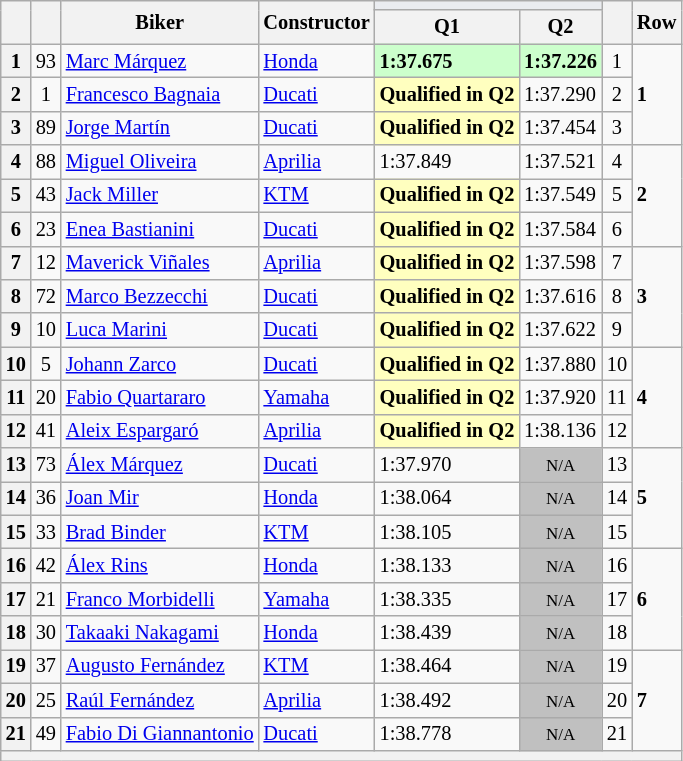<table class="wikitable sortable" style="font-size: 85%;">
<tr>
<th rowspan="2"></th>
<th rowspan="2"></th>
<th rowspan="2">Biker</th>
<th rowspan="2">Constructor</th>
<th colspan="2" style="background:#eaecf0; text-align:center;"></th>
<th rowspan="2"></th>
<th rowspan="2">Row</th>
</tr>
<tr>
<th scope="col">Q1</th>
<th scope="col">Q2</th>
</tr>
<tr>
<th scope="row">1</th>
<td align="center">93</td>
<td> <a href='#'>Marc Márquez</a></td>
<td><a href='#'>Honda</a></td>
<td style="background:#ccffcc;"><strong>1:37.675</strong></td>
<td style="background:#ccffcc;"><strong>1:37.226</strong></td>
<td align="center">1</td>
<td rowspan="3"><strong>1</strong></td>
</tr>
<tr>
<th scope="row">2</th>
<td align="center">1</td>
<td> <a href='#'>Francesco Bagnaia</a></td>
<td><a href='#'>Ducati</a></td>
<td style="background:#ffffbf;"><strong>Qualified in Q2</strong></td>
<td>1:37.290</td>
<td align="center">2</td>
</tr>
<tr>
<th scope="row">3</th>
<td align="center">89</td>
<td> <a href='#'>Jorge Martín</a></td>
<td><a href='#'>Ducati</a></td>
<td style="background:#ffffbf;"><strong>Qualified in Q2</strong></td>
<td>1:37.454</td>
<td align="center">3</td>
</tr>
<tr>
<th scope="row">4</th>
<td align="center">88</td>
<td> <a href='#'>Miguel Oliveira</a></td>
<td><a href='#'>Aprilia</a></td>
<td style="background:#;">1:37.849</td>
<td>1:37.521</td>
<td align="center">4</td>
<td rowspan="3"><strong>2</strong></td>
</tr>
<tr>
<th scope="row">5</th>
<td align="center">43</td>
<td> <a href='#'>Jack Miller</a></td>
<td><a href='#'>KTM</a></td>
<td style="background:#ffffbf;"><strong>Qualified in Q2</strong></td>
<td>1:37.549</td>
<td align="center">5</td>
</tr>
<tr>
<th scope="row">6</th>
<td align="center">23</td>
<td> <a href='#'>Enea Bastianini</a></td>
<td><a href='#'>Ducati</a></td>
<td style="background:#ffffbf;"><strong>Qualified in Q2</strong></td>
<td>1:37.584</td>
<td align="center">6</td>
</tr>
<tr>
<th scope="row">7</th>
<td align="center">12</td>
<td> <a href='#'>Maverick Viñales</a></td>
<td><a href='#'>Aprilia</a></td>
<td style="background:#ffffbf;"><strong>Qualified in Q2</strong></td>
<td>1:37.598</td>
<td align="center">7</td>
<td rowspan="3"><strong>3</strong></td>
</tr>
<tr>
<th scope="row">8</th>
<td align="center">72</td>
<td> <a href='#'>Marco Bezzecchi</a></td>
<td><a href='#'>Ducati</a></td>
<td style="background:#ffffbf;"><strong>Qualified in Q2</strong></td>
<td>1:37.616</td>
<td align="center">8</td>
</tr>
<tr>
<th scope="row">9</th>
<td align="center">10</td>
<td> <a href='#'>Luca Marini</a></td>
<td><a href='#'>Ducati</a></td>
<td style="background:#ffffbf;"><strong>Qualified in Q2</strong></td>
<td>1:37.622</td>
<td align="center">9</td>
</tr>
<tr>
<th scope="row">10</th>
<td align="center">5</td>
<td> <a href='#'>Johann Zarco</a></td>
<td><a href='#'>Ducati</a></td>
<td style="background:#ffffbf;"><strong>Qualified in Q2</strong></td>
<td>1:37.880</td>
<td align="center">10</td>
<td rowspan="3"><strong>4</strong></td>
</tr>
<tr>
<th scope="row">11</th>
<td align="center">20</td>
<td> <a href='#'>Fabio Quartararo</a></td>
<td><a href='#'>Yamaha</a></td>
<td style="background:#ffffbf;"><strong>Qualified in Q2</strong></td>
<td>1:37.920</td>
<td align="center">11</td>
</tr>
<tr>
<th scope="row">12</th>
<td align="center">41</td>
<td> <a href='#'>Aleix Espargaró</a></td>
<td><a href='#'>Aprilia</a></td>
<td style="background:#ffffbf;"><strong>Qualified in Q2</strong></td>
<td>1:38.136</td>
<td align="center">12</td>
</tr>
<tr>
<th scope="row">13</th>
<td align="center">73</td>
<td> <a href='#'>Álex Márquez</a></td>
<td><a href='#'>Ducati</a></td>
<td>1:37.970</td>
<td style="background: silver" align="center" data-sort-value="19"><small>N/A</small></td>
<td align="center">13</td>
<td rowspan="3"><strong>5</strong></td>
</tr>
<tr>
<th scope="row">14</th>
<td align="center">36</td>
<td> <a href='#'>Joan Mir</a></td>
<td><a href='#'>Honda</a></td>
<td>1:38.064</td>
<td style="background: silver" align="center" data-sort-value="19"><small>N/A</small></td>
<td align="center">14</td>
</tr>
<tr>
<th scope="row">15</th>
<td align="center">33</td>
<td> <a href='#'>Brad Binder</a></td>
<td><a href='#'>KTM</a></td>
<td>1:38.105</td>
<td style="background: silver" align="center" data-sort-value="19"><small>N/A</small></td>
<td align="center">15</td>
</tr>
<tr>
<th scope="row">16</th>
<td align="center">42</td>
<td> <a href='#'>Álex Rins</a></td>
<td><a href='#'>Honda</a></td>
<td>1:38.133</td>
<td style="background: silver" align="center" data-sort-value="19"><small>N/A</small></td>
<td align="center">16</td>
<td rowspan="3"><strong>6</strong></td>
</tr>
<tr>
<th scope="row">17</th>
<td align="center">21</td>
<td> <a href='#'>Franco Morbidelli</a></td>
<td><a href='#'>Yamaha</a></td>
<td>1:38.335</td>
<td style="background: silver" align="center" data-sort-value="19"><small>N/A</small></td>
<td align="center">17</td>
</tr>
<tr>
<th scope="row">18</th>
<td align="center">30</td>
<td> <a href='#'>Takaaki Nakagami</a></td>
<td><a href='#'>Honda</a></td>
<td>1:38.439</td>
<td style="background: silver" align="center" data-sort-value="19"><small>N/A</small></td>
<td align="center">18</td>
</tr>
<tr>
<th scope="row">19</th>
<td align="center">37</td>
<td> <a href='#'>Augusto Fernández</a></td>
<td><a href='#'>KTM</a></td>
<td>1:38.464</td>
<td style="background: silver" align="center" data-sort-value="19"><small>N/A</small></td>
<td align="center">19</td>
<td rowspan="3"><strong>7</strong></td>
</tr>
<tr>
<th scope="row">20</th>
<td align="center">25</td>
<td> <a href='#'>Raúl Fernández</a></td>
<td><a href='#'>Aprilia</a></td>
<td>1:38.492</td>
<td style="background: silver" align="center" data-sort-value="21"><small>N/A</small></td>
<td align="center">20</td>
</tr>
<tr>
<th scope="row">21</th>
<td align="center">49</td>
<td> <a href='#'>Fabio Di Giannantonio</a></td>
<td><a href='#'>Ducati</a></td>
<td>1:38.778</td>
<td style="background: silver" align="center" data-sort-value="22"><small>N/A</small></td>
<td align="center">21</td>
</tr>
<tr>
<th colspan="8"></th>
</tr>
</table>
